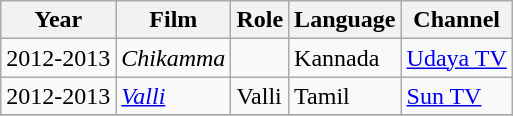<table class="wikitable sortable">
<tr>
<th>Year</th>
<th>Film</th>
<th>Role</th>
<th>Language</th>
<th>Channel</th>
</tr>
<tr>
<td>2012-2013</td>
<td><em>Chikamma</em></td>
<td></td>
<td>Kannada</td>
<td><a href='#'>Udaya TV</a></td>
</tr>
<tr>
<td>2012-2013</td>
<td><em><a href='#'>Valli</a></em></td>
<td>Valli</td>
<td>Tamil</td>
<td><a href='#'>Sun TV</a></td>
</tr>
<tr>
</tr>
</table>
